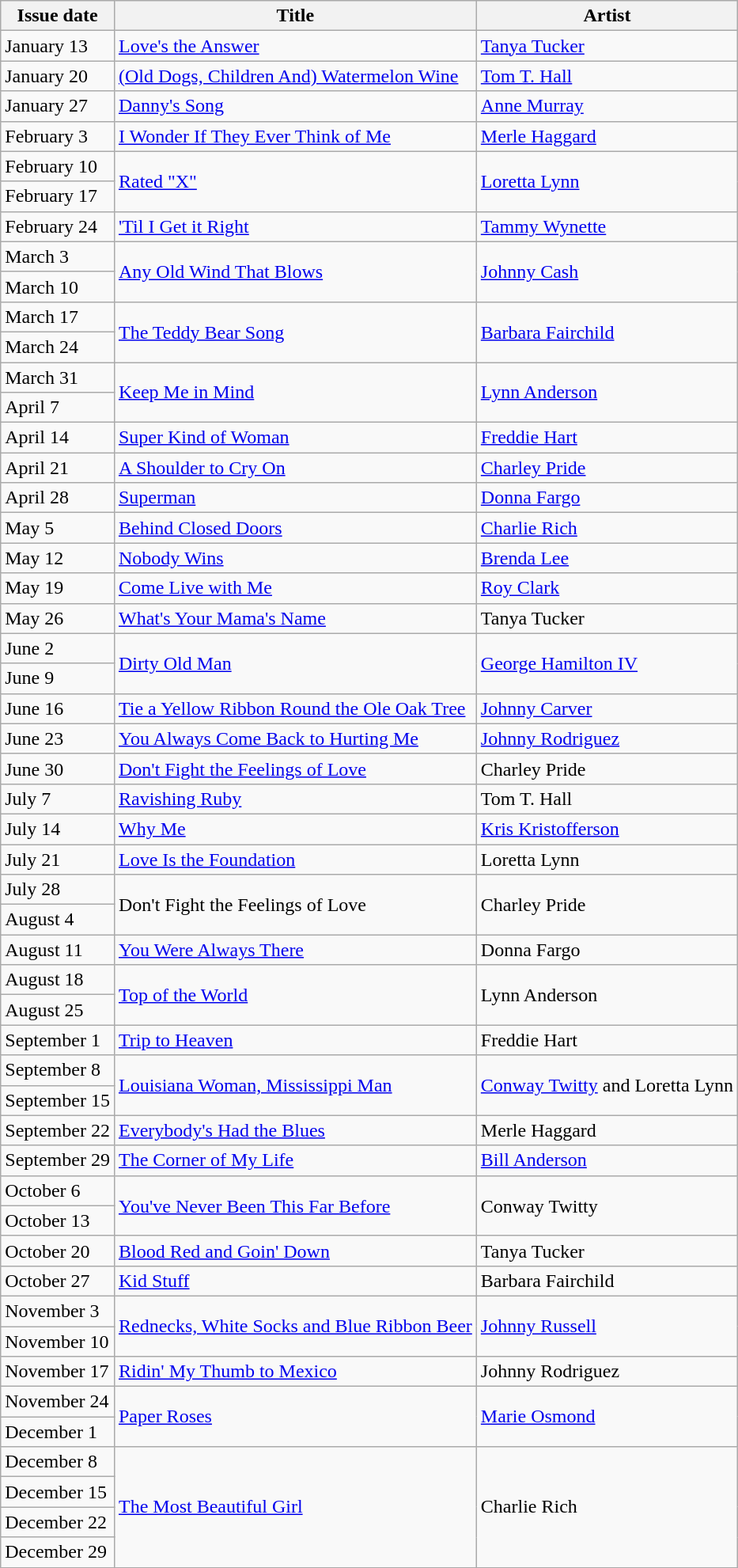<table class="wikitable">
<tr>
<th>Issue date</th>
<th>Title</th>
<th>Artist</th>
</tr>
<tr>
<td>January 13</td>
<td><a href='#'>Love's the Answer</a></td>
<td><a href='#'>Tanya Tucker</a></td>
</tr>
<tr>
<td>January 20</td>
<td><a href='#'>(Old Dogs, Children And) Watermelon Wine</a></td>
<td><a href='#'>Tom T. Hall</a></td>
</tr>
<tr>
<td>January 27</td>
<td><a href='#'>Danny's Song</a></td>
<td><a href='#'>Anne Murray</a></td>
</tr>
<tr>
<td>February 3</td>
<td><a href='#'>I Wonder If They Ever Think of Me</a></td>
<td><a href='#'>Merle Haggard</a></td>
</tr>
<tr>
<td>February 10</td>
<td rowspan=2><a href='#'>Rated "X"</a></td>
<td rowspan=2><a href='#'>Loretta Lynn</a></td>
</tr>
<tr>
<td>February 17</td>
</tr>
<tr>
<td>February 24</td>
<td><a href='#'>'Til I Get it Right</a></td>
<td><a href='#'>Tammy Wynette</a></td>
</tr>
<tr>
<td>March 3</td>
<td rowspan=2><a href='#'>Any Old Wind That Blows</a></td>
<td rowspan=2><a href='#'>Johnny Cash</a></td>
</tr>
<tr>
<td>March 10</td>
</tr>
<tr>
<td>March 17</td>
<td rowspan=2><a href='#'>The Teddy Bear Song</a></td>
<td rowspan=2><a href='#'>Barbara Fairchild</a></td>
</tr>
<tr>
<td>March 24</td>
</tr>
<tr>
<td>March 31</td>
<td rowspan=2><a href='#'>Keep Me in Mind</a></td>
<td rowspan=2><a href='#'>Lynn Anderson</a></td>
</tr>
<tr>
<td>April 7</td>
</tr>
<tr>
<td>April 14</td>
<td><a href='#'>Super Kind of Woman</a></td>
<td><a href='#'>Freddie Hart</a></td>
</tr>
<tr>
<td>April 21</td>
<td><a href='#'>A Shoulder to Cry On</a></td>
<td><a href='#'>Charley Pride</a></td>
</tr>
<tr>
<td>April 28</td>
<td><a href='#'>Superman</a></td>
<td><a href='#'>Donna Fargo</a></td>
</tr>
<tr>
<td>May 5</td>
<td><a href='#'>Behind Closed Doors</a></td>
<td><a href='#'>Charlie Rich</a></td>
</tr>
<tr>
<td>May 12</td>
<td><a href='#'>Nobody Wins</a></td>
<td><a href='#'>Brenda Lee</a></td>
</tr>
<tr>
<td>May 19</td>
<td><a href='#'>Come Live with Me</a></td>
<td><a href='#'>Roy Clark</a></td>
</tr>
<tr>
<td>May 26</td>
<td><a href='#'>What's Your Mama's Name</a></td>
<td>Tanya Tucker</td>
</tr>
<tr>
<td>June 2</td>
<td rowspan=2><a href='#'>Dirty Old Man</a></td>
<td rowspan=2><a href='#'>George Hamilton IV</a></td>
</tr>
<tr>
<td>June 9</td>
</tr>
<tr>
<td>June 16</td>
<td><a href='#'>Tie a Yellow Ribbon Round the Ole Oak Tree</a></td>
<td><a href='#'>Johnny Carver</a></td>
</tr>
<tr>
<td>June 23</td>
<td><a href='#'>You Always Come Back to Hurting Me</a></td>
<td><a href='#'>Johnny Rodriguez</a></td>
</tr>
<tr>
<td>June 30</td>
<td><a href='#'>Don't Fight the Feelings of Love</a></td>
<td>Charley Pride</td>
</tr>
<tr>
<td>July 7</td>
<td><a href='#'>Ravishing Ruby</a></td>
<td>Tom T. Hall</td>
</tr>
<tr>
<td>July 14</td>
<td><a href='#'>Why Me</a></td>
<td><a href='#'>Kris Kristofferson</a></td>
</tr>
<tr>
<td>July 21</td>
<td><a href='#'>Love Is the Foundation</a></td>
<td>Loretta Lynn</td>
</tr>
<tr>
<td>July 28</td>
<td rowspan=2>Don't Fight the Feelings of Love</td>
<td rowspan=2>Charley Pride</td>
</tr>
<tr>
<td>August 4</td>
</tr>
<tr>
<td>August 11</td>
<td><a href='#'>You Were Always There</a></td>
<td>Donna Fargo</td>
</tr>
<tr>
<td>August 18</td>
<td rowspan=2><a href='#'>Top of the World</a></td>
<td rowspan=2>Lynn Anderson</td>
</tr>
<tr>
<td>August 25</td>
</tr>
<tr>
<td>September 1</td>
<td><a href='#'>Trip to Heaven</a></td>
<td>Freddie Hart</td>
</tr>
<tr>
<td>September 8</td>
<td rowspan=2><a href='#'>Louisiana Woman, Mississippi Man</a></td>
<td rowspan=2><a href='#'>Conway Twitty</a> and Loretta Lynn</td>
</tr>
<tr>
<td>September 15</td>
</tr>
<tr>
<td>September 22</td>
<td><a href='#'>Everybody's Had the Blues</a></td>
<td>Merle Haggard</td>
</tr>
<tr>
<td>September 29</td>
<td><a href='#'>The Corner of My Life</a></td>
<td><a href='#'>Bill Anderson</a></td>
</tr>
<tr>
<td>October 6</td>
<td rowspan=2><a href='#'>You've Never Been This Far Before</a></td>
<td rowspan=2>Conway Twitty</td>
</tr>
<tr>
<td>October 13</td>
</tr>
<tr>
<td>October 20</td>
<td><a href='#'>Blood Red and Goin' Down</a></td>
<td>Tanya Tucker</td>
</tr>
<tr>
<td>October 27</td>
<td><a href='#'>Kid Stuff</a></td>
<td>Barbara Fairchild</td>
</tr>
<tr>
<td>November 3</td>
<td rowspan=2><a href='#'>Rednecks, White Socks and Blue Ribbon Beer</a></td>
<td rowspan=2><a href='#'>Johnny Russell</a></td>
</tr>
<tr>
<td>November 10</td>
</tr>
<tr>
<td>November 17</td>
<td><a href='#'>Ridin' My Thumb to Mexico</a></td>
<td>Johnny Rodriguez</td>
</tr>
<tr>
<td>November 24</td>
<td rowspan=2><a href='#'>Paper Roses</a></td>
<td rowspan=2><a href='#'>Marie Osmond</a></td>
</tr>
<tr>
<td>December 1</td>
</tr>
<tr>
<td>December 8</td>
<td rowspan=4><a href='#'>The Most Beautiful Girl</a></td>
<td rowspan=4>Charlie Rich</td>
</tr>
<tr>
<td>December 15</td>
</tr>
<tr>
<td>December 22</td>
</tr>
<tr>
<td>December 29</td>
</tr>
</table>
